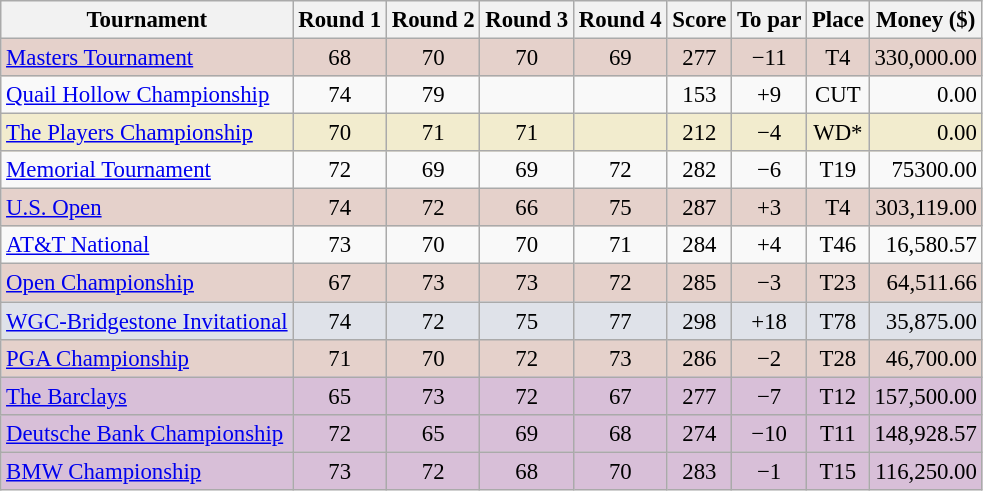<table class=wikitable style="font-size:95%;text-align:center">
<tr>
<th>Tournament</th>
<th>Round 1</th>
<th>Round 2</th>
<th>Round 3</th>
<th>Round 4</th>
<th>Score</th>
<th>To par</th>
<th>Place</th>
<th>Money ($)</th>
</tr>
<tr style="background:#e5d1cb;">
<td align=left><a href='#'>Masters Tournament</a></td>
<td>68</td>
<td>70</td>
<td>70</td>
<td>69</td>
<td>277</td>
<td>−11</td>
<td>T4</td>
<td align=right>330,000.00</td>
</tr>
<tr>
<td align=left><a href='#'>Quail Hollow Championship</a></td>
<td>74</td>
<td>79</td>
<td></td>
<td></td>
<td>153</td>
<td>+9</td>
<td>CUT</td>
<td align=right>0.00</td>
</tr>
<tr style="background:#f2ecce;">
<td align=left><a href='#'>The Players Championship</a></td>
<td>70</td>
<td>71</td>
<td>71</td>
<td></td>
<td>212</td>
<td>−4</td>
<td>WD*</td>
<td align=right>0.00</td>
</tr>
<tr>
<td align=left><a href='#'>Memorial Tournament</a></td>
<td>72</td>
<td>69</td>
<td>69</td>
<td>72</td>
<td>282</td>
<td>−6</td>
<td>T19</td>
<td align=right>75300.00</td>
</tr>
<tr style="background:#e5d1cb;">
<td align=left><a href='#'>U.S. Open</a></td>
<td>74</td>
<td>72</td>
<td>66</td>
<td>75</td>
<td>287</td>
<td>+3</td>
<td>T4</td>
<td align=right>303,119.00</td>
</tr>
<tr>
<td align=left><a href='#'>AT&T National</a></td>
<td>73</td>
<td>70</td>
<td>70</td>
<td>71</td>
<td>284</td>
<td>+4</td>
<td>T46</td>
<td align=right>16,580.57</td>
</tr>
<tr style="background:#e5d1cb;">
<td align=left><a href='#'>Open Championship</a></td>
<td>67</td>
<td>73</td>
<td>73</td>
<td>72</td>
<td>285</td>
<td>−3</td>
<td>T23</td>
<td align=right>64,511.66</td>
</tr>
<tr style="background:#dfe2e9;">
<td align=left><a href='#'>WGC-Bridgestone Invitational</a></td>
<td>74</td>
<td>72</td>
<td>75</td>
<td>77</td>
<td>298</td>
<td>+18</td>
<td>T78</td>
<td align=right>35,875.00</td>
</tr>
<tr style="background:#e5d1cb;">
<td align=left><a href='#'>PGA Championship</a></td>
<td>71</td>
<td>70</td>
<td>72</td>
<td>73</td>
<td>286</td>
<td>−2</td>
<td>T28</td>
<td align=right>46,700.00</td>
</tr>
<tr style="background:#D8BFD8;">
<td align=left><a href='#'>The Barclays</a></td>
<td>65</td>
<td>73</td>
<td>72</td>
<td>67</td>
<td>277</td>
<td>−7</td>
<td>T12</td>
<td align=right>157,500.00</td>
</tr>
<tr style="background:#D8BFD8;">
<td align=left><a href='#'>Deutsche Bank Championship</a></td>
<td>72</td>
<td>65</td>
<td>69</td>
<td>68</td>
<td>274</td>
<td>−10</td>
<td>T11</td>
<td align=right>148,928.57</td>
</tr>
<tr style="background:#D8BFD8;">
<td align=left><a href='#'>BMW Championship</a></td>
<td>73</td>
<td>72</td>
<td>68</td>
<td>70</td>
<td>283</td>
<td>−1</td>
<td>T15</td>
<td align=right>116,250.00</td>
</tr>
</table>
